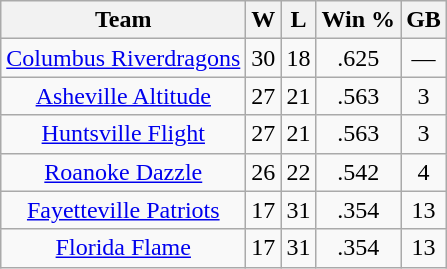<table class="wikitable" style="text-align:center">
<tr>
<th>Team</th>
<th>W</th>
<th>L</th>
<th>Win %</th>
<th>GB</th>
</tr>
<tr>
<td><a href='#'>Columbus Riverdragons</a></td>
<td align=center>30</td>
<td align=center>18</td>
<td align=center>.625</td>
<td align=center>—</td>
</tr>
<tr>
<td><a href='#'>Asheville Altitude</a></td>
<td align=center>27</td>
<td align=center>21</td>
<td align=center>.563</td>
<td align=center>3</td>
</tr>
<tr>
<td><a href='#'>Huntsville Flight</a></td>
<td align=center>27</td>
<td align=center>21</td>
<td align=center>.563</td>
<td align=center>3</td>
</tr>
<tr>
<td><a href='#'>Roanoke Dazzle</a></td>
<td align=center>26</td>
<td align=center>22</td>
<td align=center>.542</td>
<td align=center>4</td>
</tr>
<tr>
<td><a href='#'>Fayetteville Patriots</a></td>
<td align=center>17</td>
<td align=center>31</td>
<td align=center>.354</td>
<td align=center>13</td>
</tr>
<tr>
<td><a href='#'>Florida Flame</a></td>
<td align=center>17</td>
<td align=center>31</td>
<td align=center>.354</td>
<td align=center>13</td>
</tr>
</table>
